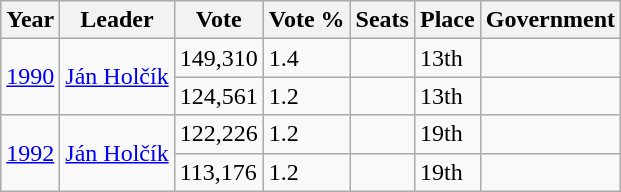<table class="wikitable">
<tr>
<th>Year</th>
<th>Leader</th>
<th>Vote</th>
<th>Vote %</th>
<th>Seats</th>
<th>Place</th>
<th>Government</th>
</tr>
<tr>
<td align=left rowspan=2><a href='#'>1990</a></td>
<td align=left rowspan=2><a href='#'>Ján Holčík</a></td>
<td>149,310</td>
<td>1.4</td>
<td></td>
<td>13th</td>
<td></td>
</tr>
<tr>
<td>124,561</td>
<td>1.2</td>
<td></td>
<td>13th</td>
<td></td>
</tr>
<tr>
<td align=left rowspan=2><a href='#'>1992</a></td>
<td align=left rowspan=2><a href='#'>Ján Holčík</a></td>
<td>122,226</td>
<td>1.2</td>
<td></td>
<td>19th</td>
<td></td>
</tr>
<tr>
<td>113,176</td>
<td>1.2</td>
<td></td>
<td>19th</td>
<td></td>
</tr>
</table>
